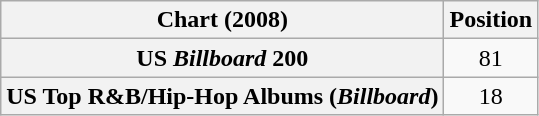<table class="wikitable sortable plainrowheaders" style="text-align:center">
<tr>
<th scope="col">Chart (2008)</th>
<th scope="col">Position</th>
</tr>
<tr>
<th scope="row">US <em>Billboard</em> 200</th>
<td>81</td>
</tr>
<tr>
<th scope="row">US Top R&B/Hip-Hop Albums (<em>Billboard</em>)</th>
<td>18</td>
</tr>
</table>
